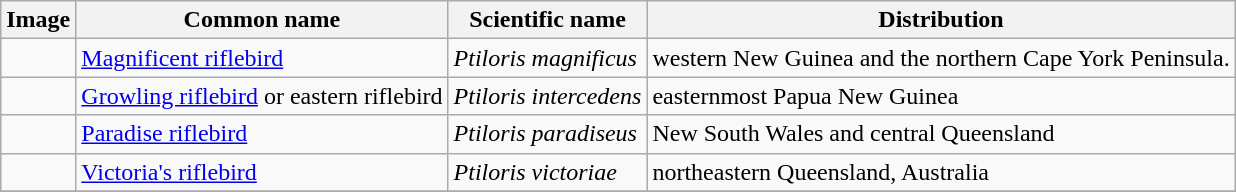<table class="wikitable collapsible">
<tr>
<th>Image</th>
<th>Common name</th>
<th>Scientific name</th>
<th>Distribution</th>
</tr>
<tr>
<td></td>
<td><a href='#'>Magnificent riflebird</a></td>
<td><em>Ptiloris magnificus</em></td>
<td>western New Guinea and the northern Cape York Peninsula.</td>
</tr>
<tr>
<td></td>
<td><a href='#'>Growling riflebird</a> or eastern riflebird</td>
<td><em>Ptiloris intercedens</em></td>
<td>easternmost Papua New Guinea</td>
</tr>
<tr>
<td></td>
<td><a href='#'>Paradise riflebird</a></td>
<td><em>Ptiloris paradiseus</em></td>
<td>New South Wales and central Queensland</td>
</tr>
<tr>
<td></td>
<td><a href='#'>Victoria's riflebird</a></td>
<td><em>Ptiloris victoriae</em></td>
<td>northeastern Queensland, Australia</td>
</tr>
<tr>
</tr>
</table>
